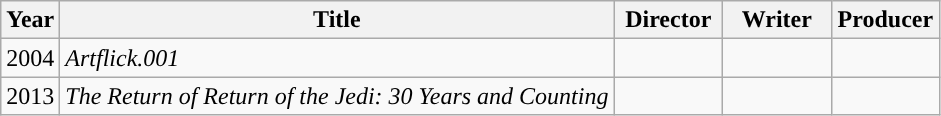<table class="wikitable">
<tr>
<th>Year</th>
<th>Title</th>
<th width="65">Director</th>
<th width="65">Writer</th>
<th width="65">Producer</th>
</tr>
<tr>
<td>2004</td>
<td><em>Artflick.001</em></td>
<td></td>
<td></td>
<td></td>
</tr>
<tr>
<td>2013</td>
<td><em>The Return of Return of the Jedi: 30 Years and Counting</em></td>
<td></td>
<td></td>
<td></td>
</tr>
</table>
